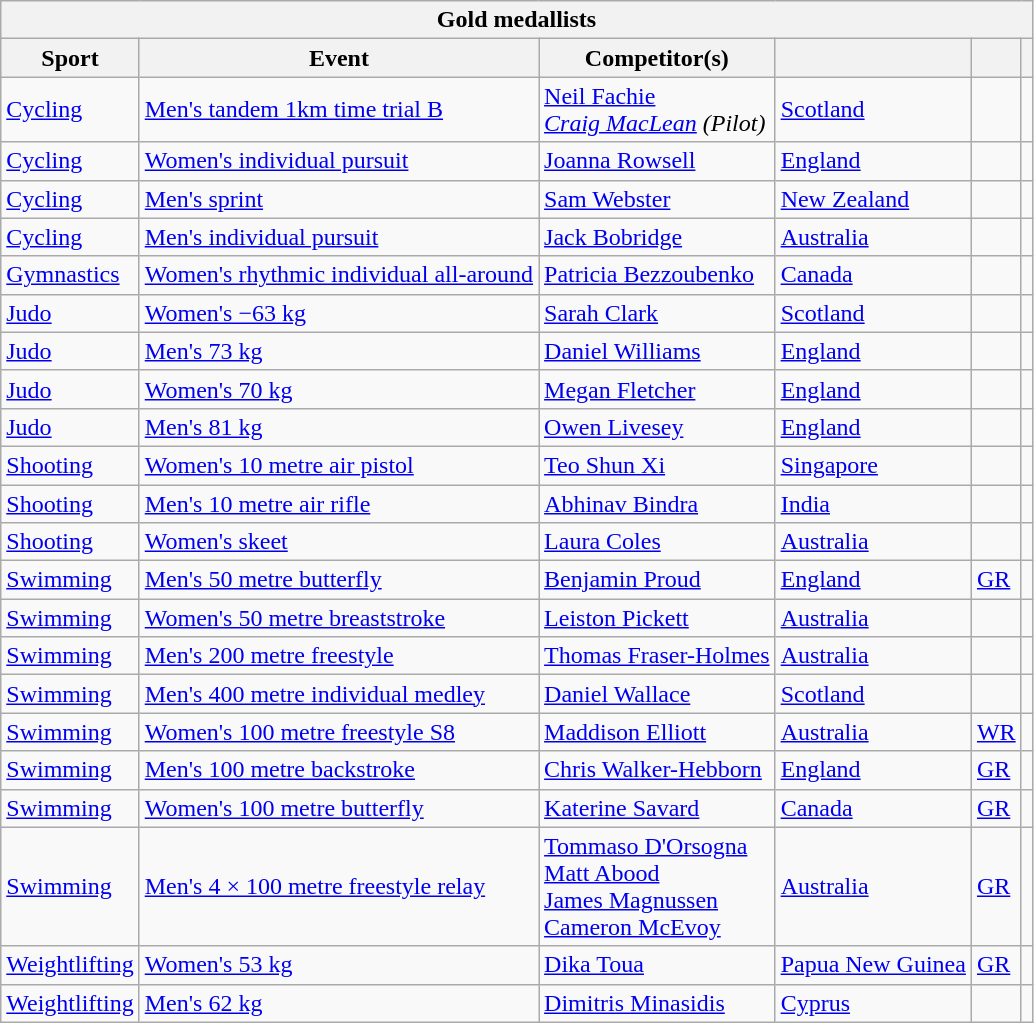<table class="wikitable">
<tr>
<th colspan="6">Gold medallists</th>
</tr>
<tr>
<th>Sport</th>
<th>Event</th>
<th>Competitor(s)</th>
<th></th>
<th></th>
<th></th>
</tr>
<tr>
<td><a href='#'>Cycling</a></td>
<td><a href='#'>Men's tandem 1km time trial B</a></td>
<td><a href='#'>Neil Fachie</a><br><em><a href='#'>Craig MacLean</a> (Pilot)</em></td>
<td> <a href='#'>Scotland</a></td>
<td></td>
<td></td>
</tr>
<tr>
<td><a href='#'>Cycling</a></td>
<td><a href='#'>Women's individual pursuit</a></td>
<td><a href='#'>Joanna Rowsell</a></td>
<td> <a href='#'>England</a></td>
<td></td>
<td></td>
</tr>
<tr>
<td><a href='#'>Cycling</a></td>
<td><a href='#'>Men's sprint</a></td>
<td><a href='#'>Sam Webster</a></td>
<td> <a href='#'>New Zealand</a></td>
<td></td>
<td></td>
</tr>
<tr>
<td><a href='#'>Cycling</a></td>
<td><a href='#'>Men's individual pursuit</a></td>
<td><a href='#'>Jack Bobridge</a></td>
<td> <a href='#'>Australia</a></td>
<td></td>
<td></td>
</tr>
<tr>
<td><a href='#'>Gymnastics</a></td>
<td><a href='#'>Women's rhythmic individual all-around</a></td>
<td><a href='#'>Patricia Bezzoubenko</a></td>
<td> <a href='#'>Canada</a></td>
<td></td>
<td></td>
</tr>
<tr>
<td><a href='#'>Judo</a></td>
<td><a href='#'>Women's −63 kg</a></td>
<td><a href='#'>Sarah Clark</a></td>
<td> <a href='#'>Scotland</a></td>
<td></td>
<td></td>
</tr>
<tr>
<td><a href='#'>Judo</a></td>
<td><a href='#'>Men's 73 kg</a></td>
<td><a href='#'>Daniel Williams</a></td>
<td> <a href='#'>England</a></td>
<td></td>
<td></td>
</tr>
<tr>
<td><a href='#'>Judo</a></td>
<td><a href='#'>Women's 70 kg</a></td>
<td><a href='#'>Megan Fletcher</a></td>
<td> <a href='#'>England</a></td>
<td></td>
<td></td>
</tr>
<tr>
<td><a href='#'>Judo</a></td>
<td><a href='#'>Men's 81 kg</a></td>
<td><a href='#'>Owen Livesey</a></td>
<td> <a href='#'>England</a></td>
<td></td>
<td></td>
</tr>
<tr>
<td><a href='#'>Shooting</a></td>
<td><a href='#'>Women's 10 metre air pistol</a></td>
<td><a href='#'>Teo Shun Xi</a></td>
<td> <a href='#'>Singapore</a></td>
<td></td>
<td></td>
</tr>
<tr>
<td><a href='#'>Shooting</a></td>
<td><a href='#'>Men's 10 metre air rifle</a></td>
<td><a href='#'>Abhinav Bindra</a></td>
<td> <a href='#'>India</a></td>
<td></td>
<td></td>
</tr>
<tr>
<td><a href='#'>Shooting</a></td>
<td><a href='#'>Women's skeet</a></td>
<td><a href='#'>Laura Coles</a></td>
<td> <a href='#'>Australia</a></td>
<td></td>
<td></td>
</tr>
<tr>
<td><a href='#'>Swimming</a></td>
<td><a href='#'>Men's 50 metre butterfly</a></td>
<td><a href='#'>Benjamin Proud</a></td>
<td> <a href='#'>England</a></td>
<td><a href='#'>GR</a></td>
<td></td>
</tr>
<tr>
<td><a href='#'>Swimming</a></td>
<td><a href='#'>Women's 50 metre breaststroke</a></td>
<td><a href='#'>Leiston Pickett</a></td>
<td> <a href='#'>Australia</a></td>
<td></td>
<td></td>
</tr>
<tr>
<td><a href='#'>Swimming</a></td>
<td><a href='#'>Men's 200 metre freestyle</a></td>
<td><a href='#'>Thomas Fraser-Holmes</a></td>
<td> <a href='#'>Australia</a></td>
<td></td>
<td></td>
</tr>
<tr>
<td><a href='#'>Swimming</a></td>
<td><a href='#'>Men's 400 metre individual medley</a></td>
<td><a href='#'>Daniel Wallace</a></td>
<td> <a href='#'>Scotland</a></td>
<td></td>
<td></td>
</tr>
<tr>
<td><a href='#'>Swimming</a></td>
<td><a href='#'>Women's 100 metre freestyle S8</a></td>
<td><a href='#'>Maddison Elliott</a></td>
<td> <a href='#'>Australia</a></td>
<td><a href='#'>WR</a></td>
<td></td>
</tr>
<tr>
<td><a href='#'>Swimming</a></td>
<td><a href='#'>Men's 100 metre backstroke</a></td>
<td><a href='#'>Chris Walker-Hebborn</a></td>
<td> <a href='#'>England</a></td>
<td><a href='#'>GR</a></td>
<td></td>
</tr>
<tr>
<td><a href='#'>Swimming</a></td>
<td><a href='#'>Women's 100 metre butterfly</a></td>
<td><a href='#'>Katerine Savard</a></td>
<td> <a href='#'>Canada</a></td>
<td><a href='#'>GR</a></td>
<td></td>
</tr>
<tr>
<td><a href='#'>Swimming</a></td>
<td><a href='#'>Men's 4 × 100 metre freestyle relay</a></td>
<td><a href='#'>Tommaso D'Orsogna</a><br><a href='#'>Matt Abood</a><br><a href='#'>James Magnussen</a><br><a href='#'>Cameron McEvoy</a></td>
<td> <a href='#'>Australia</a></td>
<td><a href='#'>GR</a></td>
<td></td>
</tr>
<tr>
<td><a href='#'>Weightlifting</a></td>
<td><a href='#'>Women's 53 kg</a></td>
<td><a href='#'>Dika Toua</a></td>
<td> <a href='#'>Papua New Guinea</a></td>
<td><a href='#'>GR</a></td>
<td></td>
</tr>
<tr>
<td><a href='#'>Weightlifting</a></td>
<td><a href='#'>Men's 62 kg</a></td>
<td><a href='#'>Dimitris Minasidis</a></td>
<td> <a href='#'>Cyprus</a></td>
<td></td>
<td></td>
</tr>
</table>
